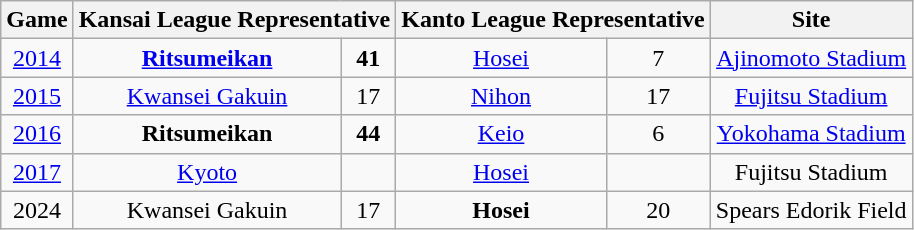<table class="wikitable" style="text-align:center;">
<tr>
<th>Game</th>
<th colspan="2">Kansai League Representative</th>
<th colspan="2">Kanto League Representative</th>
<th>Site</th>
</tr>
<tr>
<td><a href='#'>2014</a></td>
<td><strong><a href='#'>Ritsumeikan</a></strong></td>
<td><strong>41</strong></td>
<td><a href='#'>Hosei</a></td>
<td>7</td>
<td><a href='#'>Ajinomoto Stadium</a></td>
</tr>
<tr>
<td><a href='#'>2015</a></td>
<td><a href='#'>Kwansei Gakuin</a></td>
<td>17</td>
<td><a href='#'>Nihon</a></td>
<td>17</td>
<td><a href='#'>Fujitsu Stadium</a></td>
</tr>
<tr>
<td><a href='#'>2016</a></td>
<td><strong>Ritsumeikan</strong></td>
<td><strong>44</strong></td>
<td><a href='#'>Keio</a></td>
<td>6</td>
<td><a href='#'>Yokohama Stadium</a></td>
</tr>
<tr>
<td><a href='#'>2017</a></td>
<td><a href='#'>Kyoto</a></td>
<td></td>
<td><a href='#'>Hosei</a></td>
<td></td>
<td>Fujitsu Stadium</td>
</tr>
<tr>
<td>2024</td>
<td>Kwansei Gakuin</td>
<td>17</td>
<td><strong>Hosei</strong></td>
<td>20</td>
<td>Spears Edorik Field</td>
</tr>
</table>
